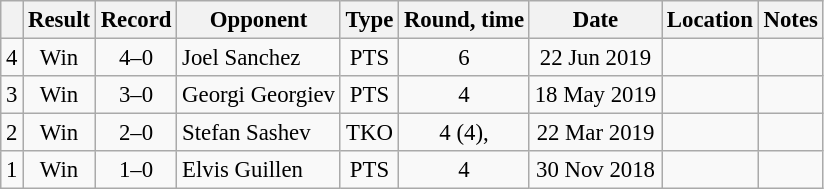<table class="wikitable" style="text-align:center; font-size:95%">
<tr>
<th></th>
<th>Result</th>
<th>Record</th>
<th>Opponent</th>
<th>Type</th>
<th>Round, time</th>
<th>Date</th>
<th>Location</th>
<th>Notes</th>
</tr>
<tr>
<td>4</td>
<td>Win</td>
<td>4–0</td>
<td style="text-align:left;"> Joel Sanchez</td>
<td>PTS</td>
<td>6</td>
<td>22 Jun 2019</td>
<td style="text-align:left;"> </td>
<td></td>
</tr>
<tr>
<td>3</td>
<td>Win</td>
<td>3–0</td>
<td style="text-align:left;"> Georgi Georgiev</td>
<td>PTS</td>
<td>4</td>
<td>18 May 2019</td>
<td style="text-align:left;"> </td>
<td></td>
</tr>
<tr>
<td>2</td>
<td>Win</td>
<td>2–0</td>
<td style="text-align:left;"> Stefan Sashev</td>
<td>TKO</td>
<td>4 (4), </td>
<td>22 Mar 2019</td>
<td style="text-align:left;"> </td>
<td></td>
</tr>
<tr>
<td>1</td>
<td>Win</td>
<td>1–0</td>
<td style="text-align:left;"> Elvis Guillen</td>
<td>PTS</td>
<td>4</td>
<td>30 Nov 2018</td>
<td style="text-align:left;"> </td>
<td></td>
</tr>
</table>
